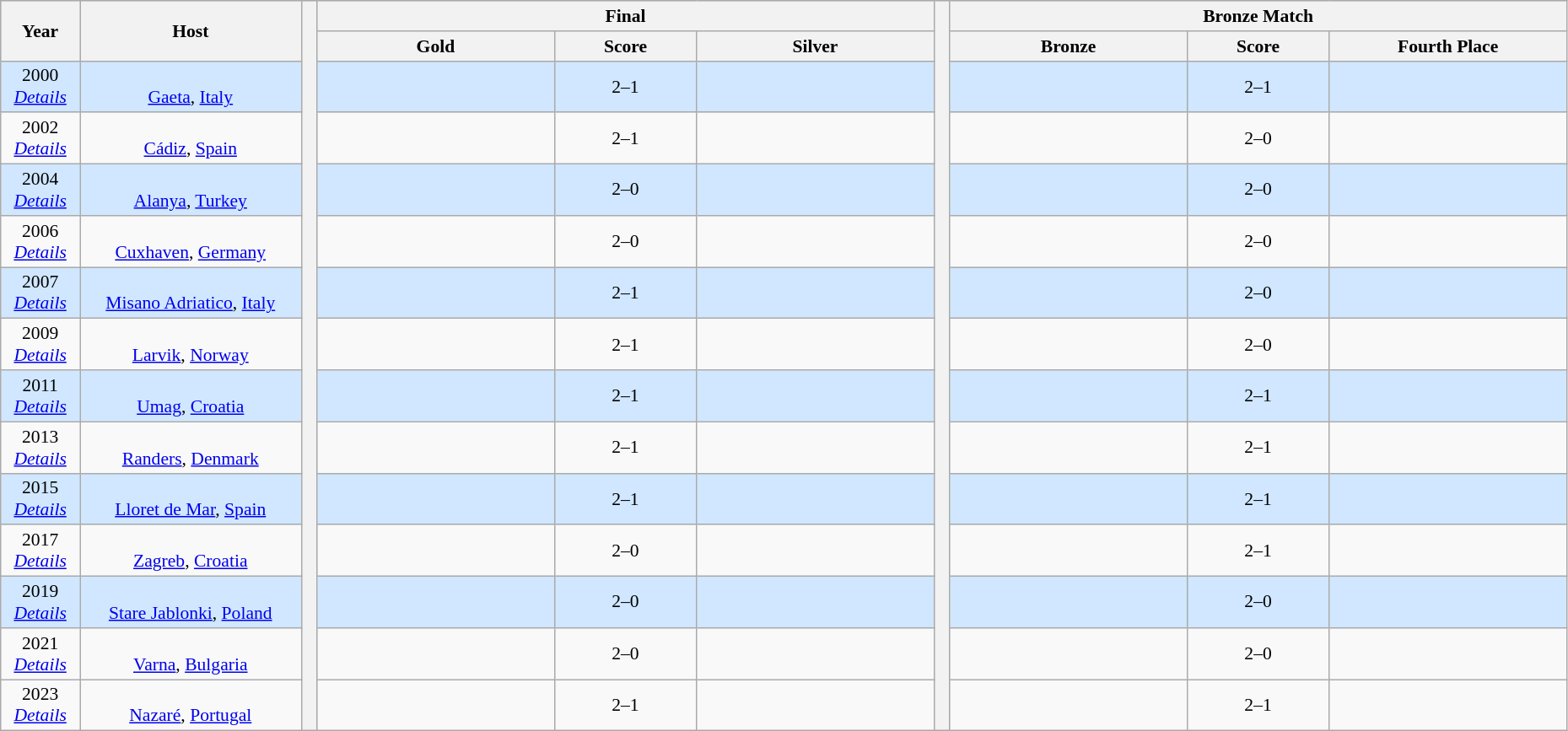<table class="wikitable" style="font-size:90%; width: 98%; text-align: center;">
<tr bgcolor=#C1D8FF>
<th rowspan=2 width=5%>Year</th>
<th rowspan=2 width=14%>Host</th>
<th rowspan="15" width="1%" bgcolor="ffffff"></th>
<th colspan=3>Final</th>
<th width=1% rowspan=15 bgcolor=ffffff></th>
<th colspan=3>Bronze Match</th>
</tr>
<tr bgcolor=#EFEFEF>
<th width=15%>Gold</th>
<th width=9%>Score</th>
<th width=15%>Silver</th>
<th width=15%>Bronze</th>
<th width=9%>Score</th>
<th width=15%>Fourth Place</th>
</tr>
<tr align=center bgcolor=#D0E7FF>
<td>2000 <br> <em><a href='#'>Details</a></em></td>
<td><br><a href='#'>Gaeta</a>, <a href='#'>Italy</a></td>
<td><strong></strong></td>
<td>2–1</td>
<td></td>
<td></td>
<td>2–1</td>
<td></td>
</tr>
<tr align=center>
<td>2002 <br> <em><a href='#'>Details</a></em></td>
<td><br><a href='#'>Cádiz</a>, <a href='#'>Spain</a></td>
<td><strong></strong></td>
<td>2–1</td>
<td></td>
<td></td>
<td>2–0</td>
<td></td>
</tr>
<tr align=center bgcolor=#D0E7FF>
<td>2004 <br> <em><a href='#'>Details</a></em></td>
<td><br><a href='#'>Alanya</a>, <a href='#'>Turkey</a></td>
<td><strong></strong></td>
<td>2–0</td>
<td></td>
<td></td>
<td>2–0</td>
<td></td>
</tr>
<tr align=center>
<td>2006 <br> <em><a href='#'>Details</a></em></td>
<td><br><a href='#'>Cuxhaven</a>, <a href='#'>Germany</a></td>
<td><strong></strong></td>
<td>2–0</td>
<td></td>
<td></td>
<td>2–0</td>
<td></td>
</tr>
<tr align=center bgcolor=#D0E7FF>
<td>2007 <br> <em><a href='#'>Details</a></em></td>
<td><br><a href='#'>Misano Adriatico</a>, <a href='#'>Italy</a></td>
<td><strong></strong></td>
<td>2–1</td>
<td></td>
<td></td>
<td>2–0</td>
<td></td>
</tr>
<tr align=center>
<td>2009 <br> <em><a href='#'>Details</a></em></td>
<td><br><a href='#'>Larvik</a>, <a href='#'>Norway</a></td>
<td><strong></strong></td>
<td>2–1</td>
<td></td>
<td></td>
<td>2–0</td>
<td></td>
</tr>
<tr align=center bgcolor=#D0E7FF>
<td>2011 <br> <em><a href='#'>Details</a></em></td>
<td><br><a href='#'>Umag</a>, <a href='#'>Croatia</a></td>
<td><strong></strong></td>
<td>2–1</td>
<td></td>
<td></td>
<td>2–1</td>
<td></td>
</tr>
<tr align=center>
<td>2013 <br> <em><a href='#'>Details</a></em></td>
<td><br><a href='#'>Randers</a>, <a href='#'>Denmark</a></td>
<td><strong></strong></td>
<td>2–1</td>
<td></td>
<td></td>
<td>2–1</td>
<td></td>
</tr>
<tr align=center bgcolor=#D0E7FF>
<td>2015 <br> <em><a href='#'>Details</a></em></td>
<td><br><a href='#'>Lloret de Mar</a>, <a href='#'>Spain</a></td>
<td><strong></strong></td>
<td>2–1</td>
<td></td>
<td></td>
<td>2–1</td>
<td></td>
</tr>
<tr align=center>
<td>2017 <br> <em><a href='#'>Details</a></em></td>
<td><br><a href='#'>Zagreb</a>, <a href='#'>Croatia</a></td>
<td><strong></strong></td>
<td>2–0</td>
<td></td>
<td></td>
<td>2–1</td>
<td></td>
</tr>
<tr align=center bgcolor=#D0E7FF>
<td>2019 <br> <em><a href='#'>Details</a></em></td>
<td><br><a href='#'>Stare Jablonki</a>, <a href='#'>Poland</a></td>
<td><strong></strong></td>
<td>2–0</td>
<td></td>
<td></td>
<td>2–0</td>
<td></td>
</tr>
<tr align=center>
<td>2021<br> <em><a href='#'>Details</a></em></td>
<td><br><a href='#'>Varna</a>, <a href='#'>Bulgaria</a></td>
<td><strong></strong></td>
<td>2–0</td>
<td></td>
<td></td>
<td>2–0</td>
<td></td>
</tr>
<tr align=center>
<td>2023<br> <em><a href='#'>Details</a></em></td>
<td><br><a href='#'>Nazaré</a>, <a href='#'>Portugal</a></td>
<td><strong></strong></td>
<td>2–1</td>
<td></td>
<td></td>
<td>2–1</td>
<td></td>
</tr>
</table>
